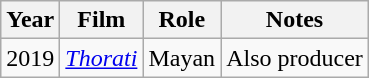<table class="wikitable sortable">
<tr>
<th>Year</th>
<th>Film</th>
<th>Role</th>
<th>Notes</th>
</tr>
<tr>
<td>2019</td>
<td><em><a href='#'>Thorati</a></em></td>
<td>Mayan</td>
<td>Also producer</td>
</tr>
</table>
